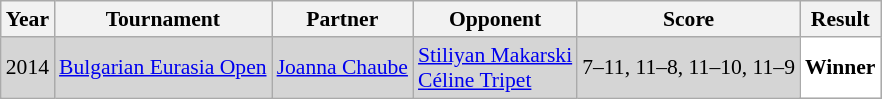<table class="sortable wikitable" style="font-size: 90%;">
<tr>
<th>Year</th>
<th>Tournament</th>
<th>Partner</th>
<th>Opponent</th>
<th>Score</th>
<th>Result</th>
</tr>
<tr style="background:#D5D5D5">
<td align="center">2014</td>
<td align="left"><a href='#'>Bulgarian Eurasia Open</a></td>
<td align="left"> <a href='#'>Joanna Chaube</a></td>
<td align="left"> <a href='#'>Stiliyan Makarski</a><br> <a href='#'>Céline Tripet</a></td>
<td align="left">7–11, 11–8, 11–10, 11–9</td>
<td style="text-align:left; background:white"> <strong>Winner</strong></td>
</tr>
</table>
